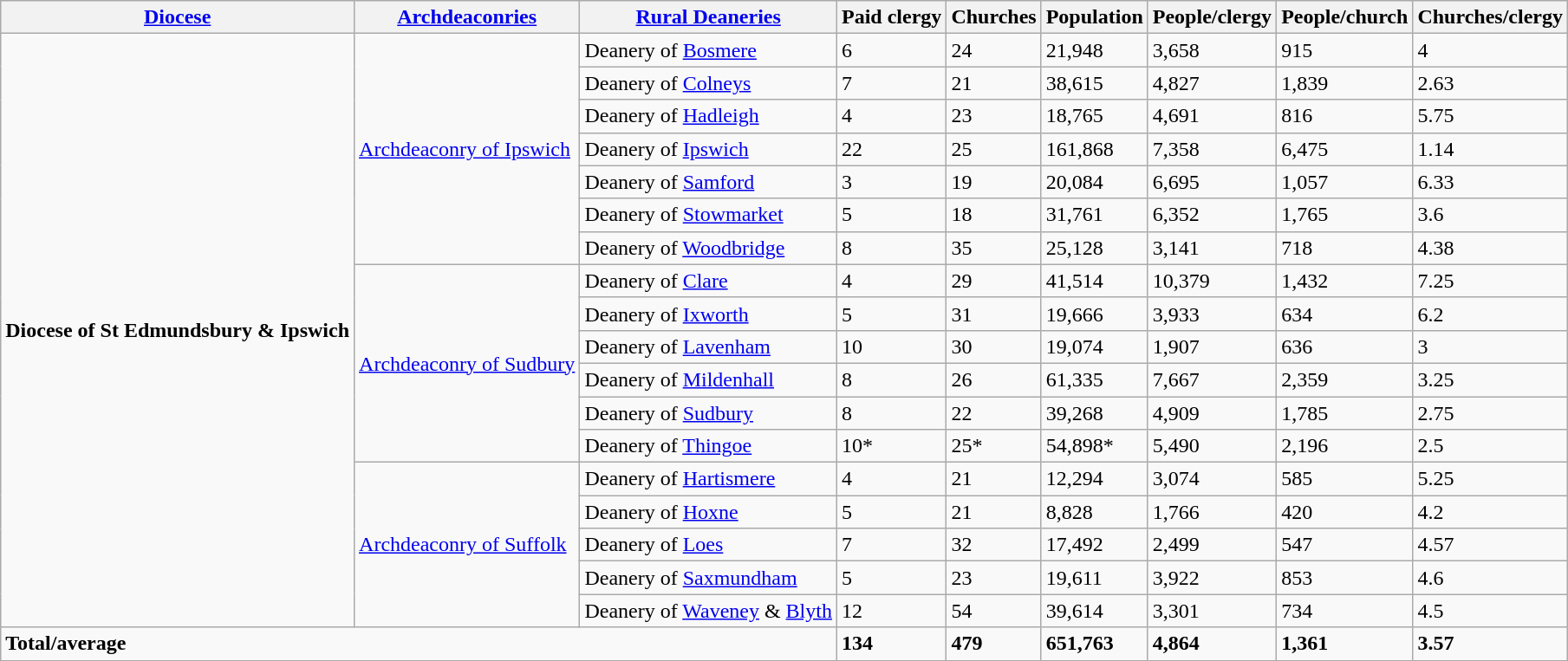<table class="wikitable sortable">
<tr>
<th><a href='#'>Diocese</a></th>
<th><a href='#'>Archdeaconries</a></th>
<th><a href='#'>Rural Deaneries</a></th>
<th>Paid clergy</th>
<th>Churches</th>
<th>Population</th>
<th>People/clergy</th>
<th>People/church</th>
<th>Churches/clergy</th>
</tr>
<tr>
<td rowspan="18"><strong>Diocese of St Edmundsbury & Ipswich</strong></td>
<td rowspan="7"><a href='#'>Archdeaconry of Ipswich</a></td>
<td>Deanery of <a href='#'>Bosmere</a></td>
<td>6</td>
<td>24</td>
<td>21,948</td>
<td>3,658</td>
<td>915</td>
<td>4</td>
</tr>
<tr>
<td>Deanery of <a href='#'>Colneys</a></td>
<td>7</td>
<td>21</td>
<td>38,615</td>
<td>4,827</td>
<td>1,839</td>
<td>2.63</td>
</tr>
<tr>
<td>Deanery of <a href='#'>Hadleigh</a></td>
<td>4</td>
<td>23</td>
<td>18,765</td>
<td>4,691</td>
<td>816</td>
<td>5.75</td>
</tr>
<tr>
<td>Deanery of <a href='#'>Ipswich</a></td>
<td>22</td>
<td>25</td>
<td>161,868</td>
<td>7,358</td>
<td>6,475</td>
<td>1.14</td>
</tr>
<tr>
<td>Deanery of <a href='#'>Samford</a></td>
<td>3</td>
<td>19</td>
<td>20,084</td>
<td>6,695</td>
<td>1,057</td>
<td>6.33</td>
</tr>
<tr>
<td>Deanery of <a href='#'>Stowmarket</a></td>
<td>5</td>
<td>18</td>
<td>31,761</td>
<td>6,352</td>
<td>1,765</td>
<td>3.6</td>
</tr>
<tr>
<td>Deanery of <a href='#'>Woodbridge</a></td>
<td>8</td>
<td>35</td>
<td>25,128</td>
<td>3,141</td>
<td>718</td>
<td>4.38</td>
</tr>
<tr>
<td rowspan="6"><a href='#'>Archdeaconry of Sudbury</a></td>
<td>Deanery of <a href='#'>Clare</a></td>
<td>4</td>
<td>29</td>
<td>41,514</td>
<td>10,379</td>
<td>1,432</td>
<td>7.25</td>
</tr>
<tr>
<td>Deanery of <a href='#'>Ixworth</a></td>
<td>5</td>
<td>31</td>
<td>19,666</td>
<td>3,933</td>
<td>634</td>
<td>6.2</td>
</tr>
<tr>
<td>Deanery of <a href='#'>Lavenham</a></td>
<td>10</td>
<td>30</td>
<td>19,074</td>
<td>1,907</td>
<td>636</td>
<td>3</td>
</tr>
<tr>
<td>Deanery of <a href='#'>Mildenhall</a></td>
<td>8</td>
<td>26</td>
<td>61,335</td>
<td>7,667</td>
<td>2,359</td>
<td>3.25</td>
</tr>
<tr>
<td>Deanery of <a href='#'>Sudbury</a></td>
<td>8</td>
<td>22</td>
<td>39,268</td>
<td>4,909</td>
<td>1,785</td>
<td>2.75</td>
</tr>
<tr>
<td>Deanery of <a href='#'>Thingoe</a></td>
<td>10*</td>
<td>25*</td>
<td>54,898*</td>
<td>5,490</td>
<td>2,196</td>
<td>2.5</td>
</tr>
<tr>
<td rowspan="5"><a href='#'>Archdeaconry of Suffolk</a></td>
<td>Deanery of <a href='#'>Hartismere</a></td>
<td>4</td>
<td>21</td>
<td>12,294</td>
<td>3,074</td>
<td>585</td>
<td>5.25</td>
</tr>
<tr>
<td>Deanery of <a href='#'>Hoxne</a></td>
<td>5</td>
<td>21</td>
<td>8,828</td>
<td>1,766</td>
<td>420</td>
<td>4.2</td>
</tr>
<tr>
<td>Deanery of <a href='#'>Loes</a></td>
<td>7</td>
<td>32</td>
<td>17,492</td>
<td>2,499</td>
<td>547</td>
<td>4.57</td>
</tr>
<tr>
<td>Deanery of <a href='#'>Saxmundham</a></td>
<td>5</td>
<td>23</td>
<td>19,611</td>
<td>3,922</td>
<td>853</td>
<td>4.6</td>
</tr>
<tr>
<td>Deanery of <a href='#'>Waveney</a> & <a href='#'>Blyth</a></td>
<td>12</td>
<td>54</td>
<td>39,614</td>
<td>3,301</td>
<td>734</td>
<td>4.5</td>
</tr>
<tr>
<td colspan="3"><strong>Total/average</strong></td>
<td><strong>134</strong></td>
<td><strong>479</strong></td>
<td><strong>651,763</strong></td>
<td><strong>4,864</strong></td>
<td><strong>1,361</strong></td>
<td><strong>3.57</strong></td>
</tr>
</table>
